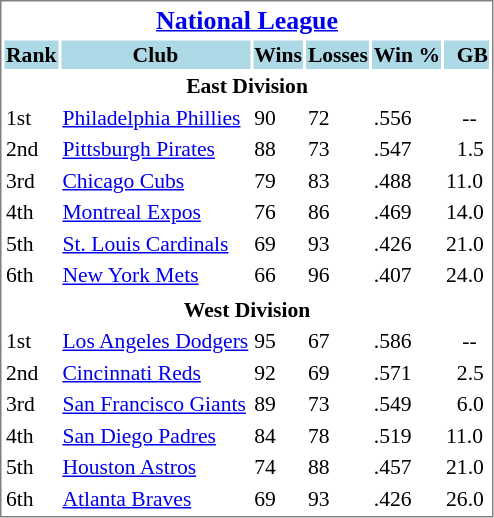<table cellpadding="1" style="width:auto;font-size: 90%; border: 1px solid gray;">
<tr align="center" style="font-size: larger;">
<th colspan=6><a href='#'>National League</a></th>
</tr>
<tr style="background:lightblue;">
<th>Rank</th>
<th>Club</th>
<th>Wins</th>
<th>Losses</th>
<th>Win %</th>
<th>  GB</th>
</tr>
<tr align="center" style="vertical-align: middle;" style="background:lightblue;">
<th colspan=6>East Division</th>
</tr>
<tr>
<td>1st</td>
<td><a href='#'>Philadelphia Phillies</a></td>
<td>90</td>
<td>72</td>
<td>.556</td>
<td>   --</td>
</tr>
<tr>
<td>2nd</td>
<td><a href='#'>Pittsburgh Pirates</a></td>
<td>88</td>
<td>73</td>
<td>.547</td>
<td>  1.5</td>
</tr>
<tr>
<td>3rd</td>
<td><a href='#'>Chicago Cubs</a></td>
<td>79</td>
<td>83</td>
<td>.488</td>
<td>11.0</td>
</tr>
<tr>
<td>4th</td>
<td><a href='#'>Montreal Expos</a></td>
<td>76</td>
<td>86</td>
<td>.469</td>
<td>14.0</td>
</tr>
<tr>
<td>5th</td>
<td><a href='#'>St. Louis Cardinals</a></td>
<td>69</td>
<td>93</td>
<td>.426</td>
<td>21.0</td>
</tr>
<tr>
<td>6th</td>
<td><a href='#'>New York Mets</a></td>
<td>66</td>
<td>96</td>
<td>.407</td>
<td>24.0</td>
</tr>
<tr>
</tr>
<tr align="center" style="vertical-align: middle;" style="background:lightblue;">
<th colspan=6>West Division</th>
</tr>
<tr>
<td>1st</td>
<td><a href='#'>Los Angeles Dodgers</a></td>
<td>95</td>
<td>67</td>
<td>.586</td>
<td>   --</td>
</tr>
<tr>
<td>2nd</td>
<td><a href='#'>Cincinnati Reds</a></td>
<td>92</td>
<td>69</td>
<td>.571</td>
<td>  2.5</td>
</tr>
<tr>
<td>3rd</td>
<td><a href='#'>San Francisco Giants</a></td>
<td>89</td>
<td>73</td>
<td>.549</td>
<td>  6.0</td>
</tr>
<tr>
<td>4th</td>
<td><a href='#'>San Diego Padres</a></td>
<td>84</td>
<td>78</td>
<td>.519</td>
<td>11.0</td>
</tr>
<tr>
<td>5th</td>
<td><a href='#'>Houston Astros</a></td>
<td>74</td>
<td>88</td>
<td>.457</td>
<td>21.0</td>
</tr>
<tr>
<td>6th</td>
<td><a href='#'>Atlanta Braves</a></td>
<td>69</td>
<td>93</td>
<td>.426</td>
<td>26.0</td>
</tr>
</table>
